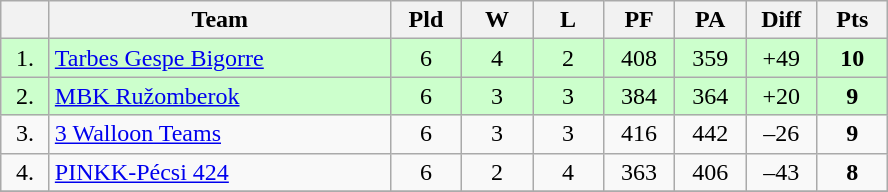<table class="wikitable" style="text-align:center">
<tr>
<th width=25></th>
<th width=220>Team</th>
<th width=40>Pld</th>
<th width=40>W</th>
<th width=40>L</th>
<th width=40>PF</th>
<th width=40>PA</th>
<th width=40>Diff</th>
<th width=40>Pts</th>
</tr>
<tr style="background:#cfc;">
<td>1.</td>
<td align=left> <a href='#'>Tarbes Gespe Bigorre</a></td>
<td>6</td>
<td>4</td>
<td>2</td>
<td>408</td>
<td>359</td>
<td>+49</td>
<td><strong>10</strong></td>
</tr>
<tr style="background:#cfc;">
<td>2.</td>
<td align=left> <a href='#'>MBK Ružomberok</a></td>
<td>6</td>
<td>3</td>
<td>3</td>
<td>384</td>
<td>364</td>
<td>+20</td>
<td><strong>9</strong></td>
</tr>
<tr>
<td>3.</td>
<td align=left> <a href='#'>3 Walloon Teams</a></td>
<td>6</td>
<td>3</td>
<td>3</td>
<td>416</td>
<td>442</td>
<td>–26</td>
<td><strong>9</strong></td>
</tr>
<tr>
<td>4.</td>
<td align=left> <a href='#'>PINKK-Pécsi 424</a></td>
<td>6</td>
<td>2</td>
<td>4</td>
<td>363</td>
<td>406</td>
<td>–43</td>
<td><strong>8</strong></td>
</tr>
<tr>
</tr>
</table>
